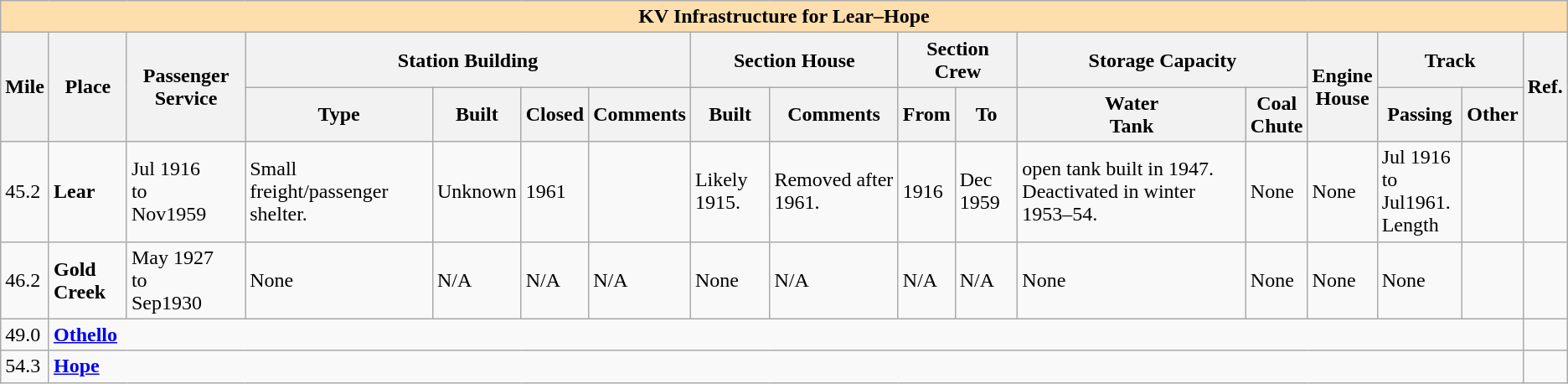<table class="wikitable">
<tr>
<th colspan="17" style="background:#ffdead;">KV Infrastructure for Lear–Hope</th>
</tr>
<tr>
<th rowspan=2>Mile<br></th>
<th rowspan=2>Place</th>
<th rowspan=2>Passenger Service</th>
<th colspan=4>Station Building</th>
<th colspan=2>Section House</th>
<th colspan=2>Section<br>Crew</th>
<th colspan=2>Storage Capacity</th>
<th rowspan=2>Engine<br>House</th>
<th colspan=2>Track</th>
<th rowspan=2>Ref.</th>
</tr>
<tr>
<th>Type</th>
<th>Built</th>
<th>Closed</th>
<th>Comments</th>
<th>Built</th>
<th>Comments</th>
<th>From</th>
<th>To</th>
<th>Water<br>Tank</th>
<th>Coal<br>Chute</th>
<th>Passing</th>
<th>Other</th>
</tr>
<tr>
<td>45.2</td>
<td><strong>Lear</strong></td>
<td>Jul 1916<br>to<br> Nov1959</td>
<td>Small freight/passenger shelter.</td>
<td>Unknown</td>
<td>1961</td>
<td></td>
<td>Likely 1915.</td>
<td>Removed after 1961.</td>
<td>1916</td>
<td>Dec 1959</td>
<td> open tank built in 1947. Deactivated in winter 1953–54.</td>
<td>None</td>
<td>None</td>
<td>Jul 1916 to<br>Jul1961.<br>Length </td>
<td></td>
<td></td>
</tr>
<tr>
<td>46.2</td>
<td><strong>Gold Creek</strong></td>
<td>May 1927<br>to<br>Sep1930</td>
<td>None</td>
<td>N/A</td>
<td>N/A</td>
<td>N/A</td>
<td>None</td>
<td>N/A</td>
<td>N/A</td>
<td>N/A</td>
<td>None</td>
<td>None</td>
<td>None</td>
<td>None</td>
<td></td>
<td></td>
</tr>
<tr>
<td>49.0</td>
<td colspan=15><strong><a href='#'>Othello</a></strong></td>
<td></td>
</tr>
<tr>
<td>54.3</td>
<td colspan=15><strong><a href='#'>Hope</a></strong></td>
<td></td>
</tr>
</table>
